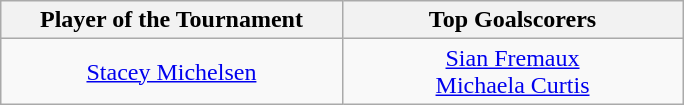<table class=wikitable style="margin:auto; text-align:center">
<tr>
<th style="width: 220px;">Player of the Tournament</th>
<th style="width: 220px;">Top Goalscorers</th>
</tr>
<tr>
<td> <a href='#'>Stacey Michelsen</a></td>
<td> <a href='#'>Sian Fremaux</a><br> <a href='#'>Michaela Curtis</a></td>
</tr>
</table>
